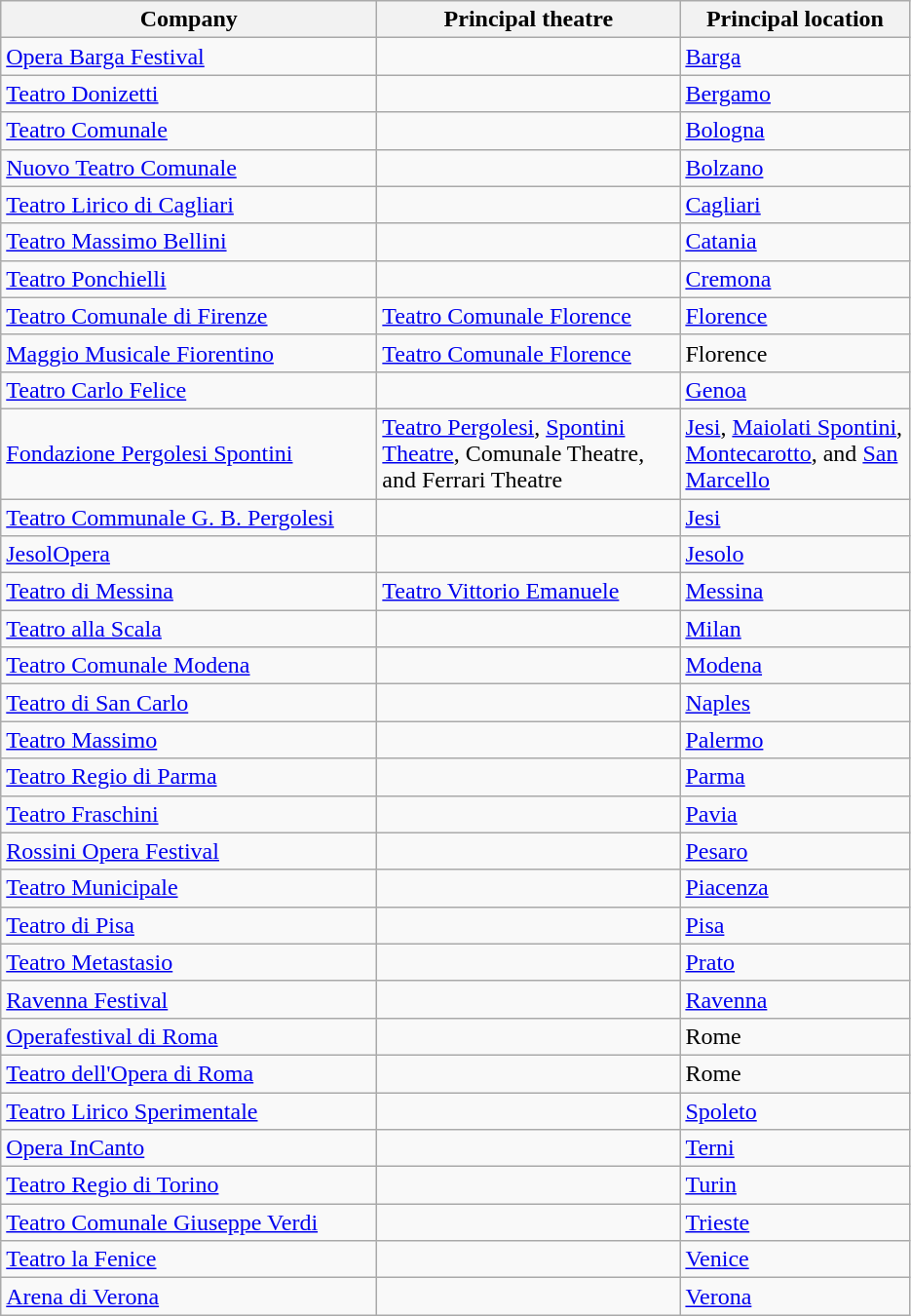<table class="wikitable">
<tr>
<th width=250>Company</th>
<th width=200>Principal theatre</th>
<th width=150>Principal location</th>
</tr>
<tr>
<td><a href='#'>Opera Barga Festival</a></td>
<td></td>
<td><a href='#'>Barga</a></td>
</tr>
<tr>
<td><a href='#'>Teatro Donizetti</a></td>
<td></td>
<td><a href='#'>Bergamo</a></td>
</tr>
<tr>
<td><a href='#'>Teatro Comunale</a></td>
<td></td>
<td><a href='#'>Bologna</a></td>
</tr>
<tr>
<td><a href='#'>Nuovo Teatro Comunale</a></td>
<td></td>
<td><a href='#'>Bolzano</a></td>
</tr>
<tr>
<td><a href='#'>Teatro Lirico di Cagliari</a></td>
<td></td>
<td><a href='#'>Cagliari</a></td>
</tr>
<tr>
<td><a href='#'>Teatro Massimo Bellini</a></td>
<td></td>
<td><a href='#'>Catania</a></td>
</tr>
<tr>
<td><a href='#'>Teatro Ponchielli</a></td>
<td></td>
<td><a href='#'>Cremona</a></td>
</tr>
<tr>
<td><a href='#'>Teatro Comunale di Firenze</a></td>
<td><a href='#'>Teatro Comunale Florence</a></td>
<td><a href='#'>Florence</a></td>
</tr>
<tr>
<td><a href='#'>Maggio Musicale Fiorentino</a></td>
<td><a href='#'>Teatro Comunale Florence</a></td>
<td>Florence</td>
</tr>
<tr>
<td><a href='#'>Teatro Carlo Felice</a></td>
<td></td>
<td><a href='#'>Genoa</a></td>
</tr>
<tr>
<td><a href='#'>Fondazione Pergolesi Spontini</a></td>
<td><a href='#'>Teatro Pergolesi</a>, <a href='#'>Spontini Theatre</a>, Comunale Theatre, and Ferrari Theatre</td>
<td><a href='#'>Jesi</a>, <a href='#'>Maiolati Spontini</a>, <a href='#'>Montecarotto</a>, and <a href='#'>San Marcello</a></td>
</tr>
<tr>
<td><a href='#'>Teatro Communale G. B. Pergolesi</a></td>
<td></td>
<td><a href='#'>Jesi</a></td>
</tr>
<tr>
<td><a href='#'>JesolOpera</a></td>
<td></td>
<td><a href='#'>Jesolo</a></td>
</tr>
<tr>
<td><a href='#'>Teatro di Messina</a></td>
<td><a href='#'>Teatro Vittorio Emanuele</a></td>
<td><a href='#'>Messina</a></td>
</tr>
<tr>
<td><a href='#'>Teatro alla Scala</a></td>
<td></td>
<td><a href='#'>Milan</a></td>
</tr>
<tr>
<td><a href='#'>Teatro Comunale Modena</a></td>
<td></td>
<td><a href='#'>Modena</a></td>
</tr>
<tr>
<td><a href='#'>Teatro di San Carlo</a></td>
<td></td>
<td><a href='#'>Naples</a></td>
</tr>
<tr>
<td><a href='#'>Teatro Massimo</a></td>
<td></td>
<td><a href='#'>Palermo</a></td>
</tr>
<tr>
<td><a href='#'>Teatro Regio di Parma</a></td>
<td></td>
<td><a href='#'>Parma</a></td>
</tr>
<tr>
<td><a href='#'>Teatro Fraschini</a></td>
<td></td>
<td><a href='#'>Pavia</a></td>
</tr>
<tr>
<td><a href='#'>Rossini Opera Festival</a></td>
<td></td>
<td><a href='#'>Pesaro</a></td>
</tr>
<tr>
<td><a href='#'>Teatro Municipale</a></td>
<td></td>
<td><a href='#'>Piacenza</a></td>
</tr>
<tr>
<td><a href='#'>Teatro di Pisa</a></td>
<td></td>
<td><a href='#'>Pisa</a></td>
</tr>
<tr>
<td><a href='#'>Teatro Metastasio</a></td>
<td></td>
<td><a href='#'>Prato</a></td>
</tr>
<tr>
<td><a href='#'>Ravenna Festival</a></td>
<td></td>
<td><a href='#'>Ravenna</a></td>
</tr>
<tr>
<td><a href='#'>Operafestival di Roma</a></td>
<td></td>
<td>Rome</td>
</tr>
<tr 1>
<td><a href='#'>Teatro dell'Opera di Roma</a></td>
<td></td>
<td>Rome</td>
</tr>
<tr>
<td><a href='#'>Teatro Lirico Sperimentale</a></td>
<td></td>
<td><a href='#'>Spoleto</a></td>
</tr>
<tr>
<td><a href='#'>Opera InCanto</a></td>
<td></td>
<td><a href='#'>Terni</a></td>
</tr>
<tr>
<td><a href='#'>Teatro Regio di Torino</a></td>
<td></td>
<td><a href='#'>Turin</a></td>
</tr>
<tr>
<td><a href='#'>Teatro Comunale Giuseppe Verdi</a></td>
<td></td>
<td><a href='#'>Trieste</a></td>
</tr>
<tr>
<td><a href='#'>Teatro la Fenice</a></td>
<td></td>
<td><a href='#'>Venice</a></td>
</tr>
<tr>
<td><a href='#'>Arena di Verona</a></td>
<td></td>
<td><a href='#'>Verona</a></td>
</tr>
</table>
